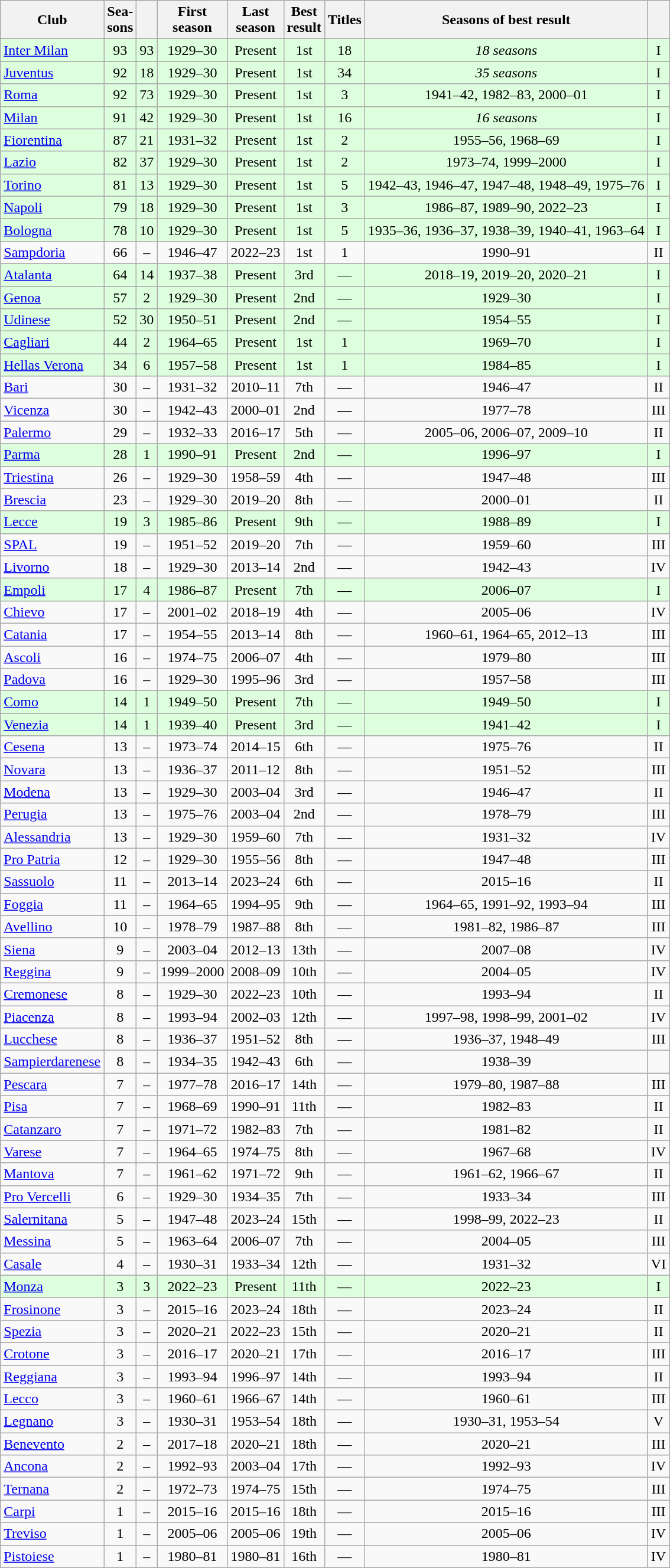<table class="wikitable sortable nowrap" style="text-align: center;">
<tr>
<th>Club</th>
<th>Sea-<br>sons</th>
<th></th>
<th>First<br>season</th>
<th>Last<br>season</th>
<th>Best<br>result</th>
<th>Titles</th>
<th>Seasons of best result</th>
<th></th>
</tr>
<tr style="background:#DDFFDD">
<td align="left"><a href='#'>Inter Milan</a></td>
<td>93</td>
<td>93</td>
<td>1929–30</td>
<td>Present</td>
<td>1st</td>
<td>18</td>
<td><em>18 seasons</em></td>
<td>I</td>
</tr>
<tr style="background:#DDFFDD">
<td align="left"><a href='#'>Juventus</a></td>
<td>92</td>
<td>18</td>
<td>1929–30</td>
<td>Present</td>
<td>1st</td>
<td>34</td>
<td><em>35 seasons</em></td>
<td>I</td>
</tr>
<tr style="background:#DDFFDD">
<td align="left"><a href='#'>Roma</a></td>
<td>92</td>
<td>73</td>
<td>1929–30</td>
<td>Present</td>
<td>1st</td>
<td>3</td>
<td>1941–42, 1982–83, 2000–01</td>
<td>I</td>
</tr>
<tr style="background:#DDFFDD">
<td align="left"><a href='#'>Milan</a></td>
<td>91</td>
<td>42</td>
<td>1929–30</td>
<td>Present</td>
<td>1st</td>
<td>16</td>
<td><em>16 seasons</em></td>
<td>I</td>
</tr>
<tr style="background:#DDFFDD">
<td align="left"><a href='#'>Fiorentina</a></td>
<td>87</td>
<td>21</td>
<td>1931–32</td>
<td>Present</td>
<td>1st</td>
<td>2</td>
<td>1955–56, 1968–69</td>
<td>I</td>
</tr>
<tr style="background:#DDFFDD">
<td align="left"><a href='#'>Lazio</a></td>
<td>82</td>
<td>37</td>
<td>1929–30</td>
<td>Present</td>
<td>1st</td>
<td>2</td>
<td>1973–74, 1999–2000</td>
<td>I</td>
</tr>
<tr style="background:#DDFFDD">
<td align="left"><a href='#'>Torino</a></td>
<td>81</td>
<td>13</td>
<td>1929–30</td>
<td>Present</td>
<td>1st</td>
<td>5</td>
<td>1942–43, 1946–47, 1947–48, 1948–49, 1975–76</td>
<td>I</td>
</tr>
<tr style="background:#DDFFDD">
<td align="left"><a href='#'>Napoli</a></td>
<td>79</td>
<td>18</td>
<td>1929–30</td>
<td>Present</td>
<td>1st</td>
<td>3</td>
<td>1986–87, 1989–90, 2022–23</td>
<td>I</td>
</tr>
<tr style="background:#DDFFDD">
<td align="left"><a href='#'>Bologna</a></td>
<td>78</td>
<td>10</td>
<td>1929–30</td>
<td>Present</td>
<td>1st</td>
<td>5</td>
<td>1935–36, 1936–37, 1938–39, 1940–41, 1963–64</td>
<td>I</td>
</tr>
<tr>
<td align="left"><a href='#'>Sampdoria</a></td>
<td>66</td>
<td>–</td>
<td>1946–47</td>
<td>2022–23</td>
<td>1st</td>
<td>1</td>
<td>1990–91</td>
<td>II</td>
</tr>
<tr style="background:#DDFFDD">
<td align="left"><a href='#'>Atalanta</a></td>
<td>64</td>
<td>14</td>
<td>1937–38</td>
<td>Present</td>
<td>3rd</td>
<td>—</td>
<td>2018–19, 2019–20, 2020–21</td>
<td>I</td>
</tr>
<tr style="background:#DDFFDD">
<td align="left"><a href='#'>Genoa</a></td>
<td>57</td>
<td>2</td>
<td>1929–30</td>
<td>Present</td>
<td>2nd</td>
<td>—</td>
<td>1929–30</td>
<td>I</td>
</tr>
<tr style="background:#DDFFDD">
<td align="left"><a href='#'>Udinese</a></td>
<td>52</td>
<td>30</td>
<td>1950–51</td>
<td>Present</td>
<td>2nd</td>
<td>—</td>
<td>1954–55</td>
<td>I</td>
</tr>
<tr style="background:#DDFFDD">
<td align="left"><a href='#'>Cagliari</a></td>
<td>44</td>
<td>2</td>
<td>1964–65</td>
<td>Present</td>
<td>1st</td>
<td>1</td>
<td>1969–70</td>
<td>I</td>
</tr>
<tr style="background:#DDFFDD">
<td align="left"><a href='#'>Hellas Verona</a></td>
<td>34</td>
<td>6</td>
<td>1957–58</td>
<td>Present</td>
<td>1st</td>
<td>1</td>
<td>1984–85</td>
<td>I</td>
</tr>
<tr>
<td align="left"><a href='#'>Bari</a></td>
<td>30</td>
<td>–</td>
<td>1931–32</td>
<td>2010–11</td>
<td>7th</td>
<td>—</td>
<td>1946–47</td>
<td>II</td>
</tr>
<tr>
<td align="left"><a href='#'>Vicenza</a></td>
<td>30</td>
<td>–</td>
<td>1942–43</td>
<td>2000–01</td>
<td>2nd</td>
<td>—</td>
<td>1977–78</td>
<td>III</td>
</tr>
<tr>
<td align="left"><a href='#'>Palermo</a></td>
<td>29</td>
<td>–</td>
<td>1932–33</td>
<td>2016–17</td>
<td>5th</td>
<td>—</td>
<td>2005–06, 2006–07, 2009–10</td>
<td>II</td>
</tr>
<tr style="background:#DDFFDD">
<td align="left"><a href='#'>Parma</a></td>
<td>28</td>
<td>1</td>
<td>1990–91</td>
<td>Present</td>
<td>2nd</td>
<td>—</td>
<td>1996–97</td>
<td>I</td>
</tr>
<tr>
<td align="left"><a href='#'>Triestina</a></td>
<td>26</td>
<td>–</td>
<td>1929–30</td>
<td>1958–59</td>
<td>4th</td>
<td>—</td>
<td>1947–48</td>
<td>III</td>
</tr>
<tr>
<td align="left"><a href='#'>Brescia</a></td>
<td>23</td>
<td>–</td>
<td>1929–30</td>
<td>2019–20</td>
<td>8th</td>
<td>—</td>
<td>2000–01</td>
<td>II</td>
</tr>
<tr style="background:#DDFFDD">
<td align="left"><a href='#'>Lecce</a></td>
<td>19</td>
<td>3</td>
<td>1985–86</td>
<td>Present</td>
<td>9th</td>
<td>—</td>
<td>1988–89</td>
<td>I</td>
</tr>
<tr>
<td align="left"><a href='#'>SPAL</a></td>
<td>19</td>
<td>–</td>
<td>1951–52</td>
<td>2019–20</td>
<td>7th</td>
<td>—</td>
<td>1959–60</td>
<td>III</td>
</tr>
<tr>
<td align="left"><a href='#'>Livorno</a></td>
<td>18</td>
<td>–</td>
<td>1929–30</td>
<td>2013–14</td>
<td>2nd</td>
<td>—</td>
<td>1942–43</td>
<td>IV</td>
</tr>
<tr style="background:#DDFFDD">
<td align="left"><a href='#'>Empoli</a></td>
<td>17</td>
<td>4</td>
<td>1986–87</td>
<td>Present</td>
<td>7th</td>
<td>—</td>
<td>2006–07</td>
<td>I</td>
</tr>
<tr>
<td align="left"><a href='#'>Chievo</a></td>
<td>17</td>
<td>–</td>
<td>2001–02</td>
<td>2018–19</td>
<td>4th</td>
<td>—</td>
<td>2005–06</td>
<td>IV</td>
</tr>
<tr>
<td align="left"><a href='#'>Catania</a></td>
<td>17</td>
<td>–</td>
<td>1954–55</td>
<td>2013–14</td>
<td>8th</td>
<td>—</td>
<td>1960–61, 1964–65, 2012–13</td>
<td>III</td>
</tr>
<tr>
<td align="left"><a href='#'>Ascoli</a></td>
<td>16</td>
<td>–</td>
<td>1974–75</td>
<td>2006–07</td>
<td>4th</td>
<td>—</td>
<td>1979–80</td>
<td>III</td>
</tr>
<tr>
<td align="left"><a href='#'>Padova</a></td>
<td>16</td>
<td>–</td>
<td>1929–30</td>
<td>1995–96</td>
<td>3rd</td>
<td>—</td>
<td>1957–58</td>
<td>III</td>
</tr>
<tr style="background:#DDFFDD">
<td align="left"><a href='#'>Como</a></td>
<td>14</td>
<td>1</td>
<td>1949–50</td>
<td>Present</td>
<td>7th</td>
<td>—</td>
<td>1949–50</td>
<td>I</td>
</tr>
<tr style="background:#DDFFDD">
<td align="left"><a href='#'>Venezia</a></td>
<td>14</td>
<td>1</td>
<td>1939–40</td>
<td>Present</td>
<td>3rd</td>
<td>—</td>
<td>1941–42</td>
<td>I</td>
</tr>
<tr>
<td align="left"><a href='#'>Cesena</a></td>
<td>13</td>
<td>–</td>
<td>1973–74</td>
<td>2014–15</td>
<td>6th</td>
<td>—</td>
<td>1975–76</td>
<td>II</td>
</tr>
<tr>
<td align="left"><a href='#'>Novara</a></td>
<td>13</td>
<td>–</td>
<td>1936–37</td>
<td>2011–12</td>
<td>8th</td>
<td>—</td>
<td>1951–52</td>
<td>III</td>
</tr>
<tr>
<td align="left"><a href='#'>Modena</a></td>
<td>13</td>
<td>–</td>
<td>1929–30</td>
<td>2003–04</td>
<td>3rd</td>
<td>—</td>
<td>1946–47</td>
<td>II</td>
</tr>
<tr>
<td align="left"><a href='#'>Perugia</a></td>
<td>13</td>
<td>–</td>
<td>1975–76</td>
<td>2003–04</td>
<td>2nd</td>
<td>—</td>
<td>1978–79</td>
<td>III</td>
</tr>
<tr>
<td align="left"><a href='#'>Alessandria</a></td>
<td>13</td>
<td>–</td>
<td>1929–30</td>
<td>1959–60</td>
<td>7th</td>
<td>—</td>
<td>1931–32</td>
<td>IV</td>
</tr>
<tr>
<td align="left"><a href='#'>Pro Patria</a></td>
<td>12</td>
<td>–</td>
<td>1929–30</td>
<td>1955–56</td>
<td>8th</td>
<td>—</td>
<td>1947–48</td>
<td>III</td>
</tr>
<tr>
<td align="left"><a href='#'>Sassuolo</a></td>
<td>11</td>
<td>–</td>
<td>2013–14</td>
<td>2023–24</td>
<td>6th</td>
<td>—</td>
<td>2015–16</td>
<td>II</td>
</tr>
<tr>
<td align="left"><a href='#'>Foggia</a></td>
<td>11</td>
<td>–</td>
<td>1964–65</td>
<td>1994–95</td>
<td>9th</td>
<td>—</td>
<td>1964–65, 1991–92, 1993–94</td>
<td>III</td>
</tr>
<tr>
<td align="left"><a href='#'>Avellino</a></td>
<td>10</td>
<td>–</td>
<td>1978–79</td>
<td>1987–88</td>
<td>8th</td>
<td>—</td>
<td>1981–82, 1986–87</td>
<td>III</td>
</tr>
<tr>
<td align="left"><a href='#'>Siena</a></td>
<td>9</td>
<td>–</td>
<td>2003–04</td>
<td>2012–13</td>
<td>13th</td>
<td>—</td>
<td>2007–08</td>
<td>IV</td>
</tr>
<tr>
<td align="left"><a href='#'>Reggina</a></td>
<td>9</td>
<td>–</td>
<td>1999–2000</td>
<td>2008–09</td>
<td>10th</td>
<td>—</td>
<td>2004–05</td>
<td>IV</td>
</tr>
<tr>
<td align="left"><a href='#'>Cremonese</a></td>
<td>8</td>
<td>–</td>
<td>1929–30</td>
<td>2022–23</td>
<td>10th</td>
<td>—</td>
<td>1993–94</td>
<td>II</td>
</tr>
<tr>
<td align="left"><a href='#'>Piacenza</a></td>
<td>8</td>
<td>–</td>
<td>1993–94</td>
<td>2002–03</td>
<td>12th</td>
<td>—</td>
<td>1997–98, 1998–99, 2001–02</td>
<td>IV</td>
</tr>
<tr>
<td align="left"><a href='#'>Lucchese</a></td>
<td>8</td>
<td>–</td>
<td>1936–37</td>
<td>1951–52</td>
<td>8th</td>
<td>—</td>
<td>1936–37, 1948–49</td>
<td>III</td>
</tr>
<tr>
<td align="left"><a href='#'>Sampierdarenese</a></td>
<td>8</td>
<td>–</td>
<td>1934–35</td>
<td>1942–43</td>
<td>6th</td>
<td>—</td>
<td>1938–39</td>
<td></td>
</tr>
<tr>
<td align="left"><a href='#'>Pescara</a></td>
<td>7</td>
<td>–</td>
<td>1977–78</td>
<td>2016–17</td>
<td>14th</td>
<td>—</td>
<td>1979–80, 1987–88</td>
<td>III</td>
</tr>
<tr>
<td align="left"><a href='#'>Pisa</a></td>
<td>7</td>
<td>–</td>
<td>1968–69</td>
<td>1990–91</td>
<td>11th</td>
<td>—</td>
<td>1982–83</td>
<td>II</td>
</tr>
<tr>
<td align="left"><a href='#'>Catanzaro</a></td>
<td>7</td>
<td>–</td>
<td>1971–72</td>
<td>1982–83</td>
<td>7th</td>
<td>—</td>
<td>1981–82</td>
<td>II</td>
</tr>
<tr>
<td align="left"><a href='#'>Varese</a></td>
<td>7</td>
<td>–</td>
<td>1964–65</td>
<td>1974–75</td>
<td>8th</td>
<td>—</td>
<td>1967–68</td>
<td>IV</td>
</tr>
<tr>
<td align="left"><a href='#'>Mantova</a></td>
<td>7</td>
<td>–</td>
<td>1961–62</td>
<td>1971–72</td>
<td>9th</td>
<td>—</td>
<td>1961–62, 1966–67</td>
<td>II</td>
</tr>
<tr>
<td align="left"><a href='#'>Pro Vercelli</a></td>
<td>6</td>
<td>–</td>
<td>1929–30</td>
<td>1934–35</td>
<td>7th</td>
<td>—</td>
<td>1933–34</td>
<td>III</td>
</tr>
<tr>
<td align="left"><a href='#'>Salernitana</a></td>
<td>5</td>
<td>–</td>
<td>1947–48</td>
<td>2023–24</td>
<td>15th</td>
<td>—</td>
<td>1998–99, 2022–23</td>
<td>II</td>
</tr>
<tr>
<td align="left"><a href='#'>Messina</a></td>
<td>5</td>
<td>–</td>
<td>1963–64</td>
<td>2006–07</td>
<td>7th</td>
<td>—</td>
<td>2004–05</td>
<td>III</td>
</tr>
<tr>
<td align="left"><a href='#'>Casale</a></td>
<td>4</td>
<td>–</td>
<td>1930–31</td>
<td>1933–34</td>
<td>12th</td>
<td>—</td>
<td>1931–32</td>
<td>VI</td>
</tr>
<tr style="background:#DDFFDD">
<td align="left"><a href='#'>Monza</a></td>
<td>3</td>
<td>3</td>
<td>2022–23</td>
<td>Present</td>
<td>11th</td>
<td>—</td>
<td>2022–23</td>
<td>I</td>
</tr>
<tr>
<td align="left"><a href='#'>Frosinone</a></td>
<td>3</td>
<td>–</td>
<td>2015–16</td>
<td>2023–24</td>
<td>18th</td>
<td>—</td>
<td>2023–24</td>
<td>II</td>
</tr>
<tr>
<td align="left"><a href='#'>Spezia</a></td>
<td>3</td>
<td>–</td>
<td>2020–21</td>
<td>2022–23</td>
<td>15th</td>
<td>—</td>
<td>2020–21</td>
<td>II</td>
</tr>
<tr>
<td align="left"><a href='#'>Crotone</a></td>
<td>3</td>
<td>–</td>
<td>2016–17</td>
<td>2020–21</td>
<td>17th</td>
<td>—</td>
<td>2016–17</td>
<td>III</td>
</tr>
<tr>
<td align="left"><a href='#'>Reggiana</a></td>
<td>3</td>
<td>–</td>
<td>1993–94</td>
<td>1996–97</td>
<td>14th</td>
<td>—</td>
<td>1993–94</td>
<td>II</td>
</tr>
<tr>
<td align="left"><a href='#'>Lecco</a></td>
<td>3</td>
<td>–</td>
<td>1960–61</td>
<td>1966–67</td>
<td>14th</td>
<td>—</td>
<td>1960–61</td>
<td>III</td>
</tr>
<tr>
<td align="left"><a href='#'>Legnano</a></td>
<td>3</td>
<td>–</td>
<td>1930–31</td>
<td>1953–54</td>
<td>18th</td>
<td>—</td>
<td>1930–31, 1953–54</td>
<td>V</td>
</tr>
<tr>
<td align="left"><a href='#'>Benevento</a></td>
<td>2</td>
<td>–</td>
<td>2017–18</td>
<td>2020–21</td>
<td>18th</td>
<td>—</td>
<td>2020–21</td>
<td>III</td>
</tr>
<tr>
<td align="left"><a href='#'>Ancona</a></td>
<td>2</td>
<td>–</td>
<td>1992–93</td>
<td>2003–04</td>
<td>17th</td>
<td>—</td>
<td>1992–93</td>
<td>IV</td>
</tr>
<tr>
<td align="left"><a href='#'>Ternana</a></td>
<td>2</td>
<td>–</td>
<td>1972–73</td>
<td>1974–75</td>
<td>15th</td>
<td>—</td>
<td>1974–75</td>
<td>III</td>
</tr>
<tr>
<td align="left"><a href='#'>Carpi</a></td>
<td>1</td>
<td>–</td>
<td>2015–16</td>
<td>2015–16</td>
<td>18th</td>
<td>—</td>
<td>2015–16</td>
<td>III</td>
</tr>
<tr>
<td align="left"><a href='#'>Treviso</a></td>
<td>1</td>
<td>–</td>
<td>2005–06</td>
<td>2005–06</td>
<td>19th</td>
<td>—</td>
<td>2005–06</td>
<td>IV</td>
</tr>
<tr>
<td align="left"><a href='#'>Pistoiese</a></td>
<td>1</td>
<td>–</td>
<td>1980–81</td>
<td>1980–81</td>
<td>16th</td>
<td>—</td>
<td>1980–81</td>
<td>IV</td>
</tr>
</table>
